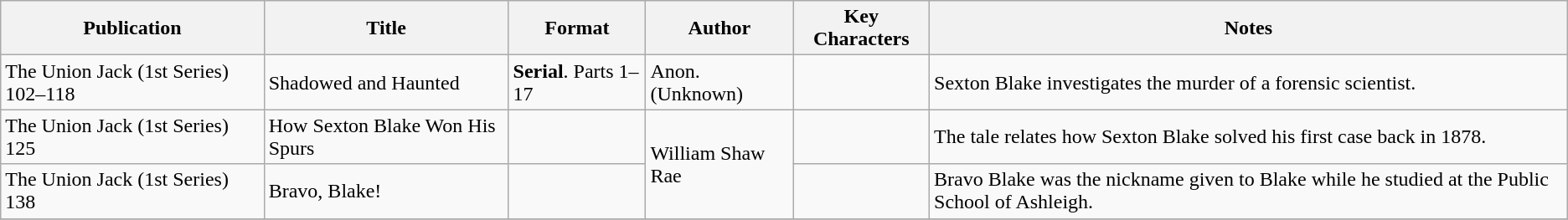<table class="wikitable">
<tr>
<th>Publication</th>
<th>Title</th>
<th>Format</th>
<th>Author</th>
<th>Key Characters</th>
<th>Notes</th>
</tr>
<tr>
<td>The Union Jack (1st Series) 102–118</td>
<td>Shadowed and Haunted</td>
<td><strong>Serial</strong>. Parts 1–17</td>
<td>Anon. (Unknown)</td>
<td></td>
<td>Sexton Blake investigates the murder of a forensic scientist.</td>
</tr>
<tr>
<td>The Union Jack (1st Series) 125</td>
<td>How Sexton Blake Won His Spurs</td>
<td></td>
<td rowspan="2">William Shaw Rae</td>
<td></td>
<td>The tale relates how Sexton Blake solved his first case back in 1878.</td>
</tr>
<tr>
<td>The Union Jack (1st Series) 138</td>
<td>Bravo, Blake!</td>
<td></td>
<td></td>
<td>Bravo Blake was the nickname given to Blake while he studied at the Public School of Ashleigh.</td>
</tr>
<tr>
</tr>
</table>
